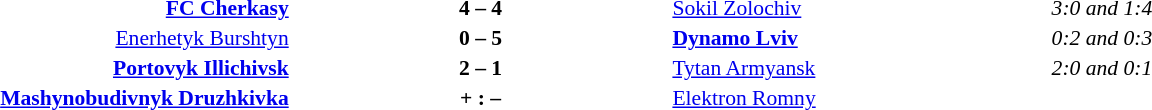<table width=100% cellspacing=1>
<tr>
<th width=20%></th>
<th width=20%></th>
<th width=20%></th>
<th></th>
</tr>
<tr style=font-size:90%>
<td align=right><strong><a href='#'>FC Cherkasy</a></strong></td>
<td align=center><strong>4 – 4</strong></td>
<td><a href='#'>Sokil Zolochiv</a></td>
<td><em>3:0 and 1:4</em></td>
</tr>
<tr style=font-size:90%>
<td align=right><a href='#'>Enerhetyk Burshtyn</a></td>
<td align=center><strong>0 – 5</strong></td>
<td><strong><a href='#'>Dynamo Lviv</a></strong></td>
<td><em>0:2 and 0:3</em></td>
</tr>
<tr style=font-size:90%>
<td align=right><strong><a href='#'>Portovyk Illichivsk</a></strong></td>
<td align=center><strong>2 – 1</strong></td>
<td><a href='#'>Tytan Armyansk</a></td>
<td><em>2:0 and 0:1</em></td>
</tr>
<tr style=font-size:90%>
<td align=right><strong><a href='#'>Mashynobudivnyk Druzhkivka</a></strong></td>
<td align=center><strong>+ : –</strong></td>
<td><a href='#'>Elektron Romny</a></td>
<td></td>
</tr>
</table>
